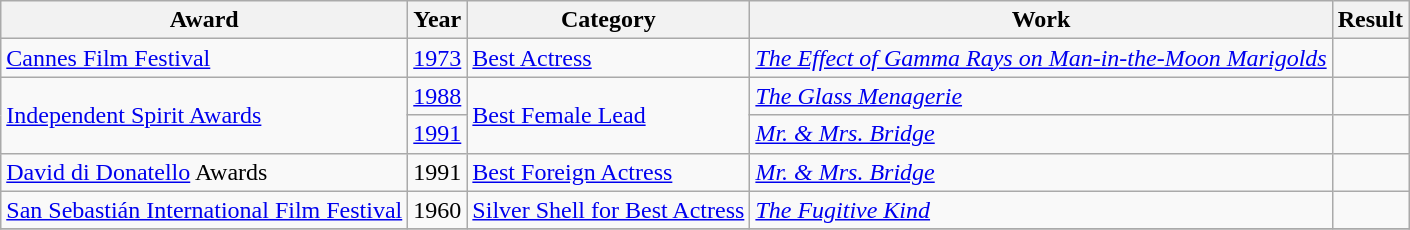<table class="wikitable unsortable">
<tr align="center">
<th>Award</th>
<th>Year</th>
<th>Category</th>
<th>Work</th>
<th>Result</th>
</tr>
<tr>
<td><a href='#'>Cannes Film Festival</a></td>
<td><a href='#'>1973</a></td>
<td><a href='#'>Best Actress</a></td>
<td><em><a href='#'>The Effect of Gamma Rays on Man-in-the-Moon Marigolds</a></em></td>
<td></td>
</tr>
<tr>
<td rowspan=2><a href='#'>Independent Spirit Awards</a></td>
<td><a href='#'>1988</a></td>
<td rowspan=2><a href='#'>Best Female Lead</a></td>
<td><em><a href='#'>The Glass Menagerie</a></em></td>
<td></td>
</tr>
<tr>
<td><a href='#'>1991</a></td>
<td><em><a href='#'>Mr. & Mrs. Bridge</a></em></td>
<td></td>
</tr>
<tr>
<td><a href='#'>David di Donatello</a> Awards</td>
<td>1991</td>
<td><a href='#'>Best Foreign Actress</a></td>
<td><em><a href='#'>Mr. & Mrs. Bridge</a></em></td>
<td></td>
</tr>
<tr>
<td><a href='#'>San Sebastián International Film Festival</a></td>
<td>1960</td>
<td><a href='#'>Silver Shell for Best Actress</a></td>
<td><em><a href='#'>The Fugitive Kind</a></em></td>
<td></td>
</tr>
<tr>
</tr>
</table>
